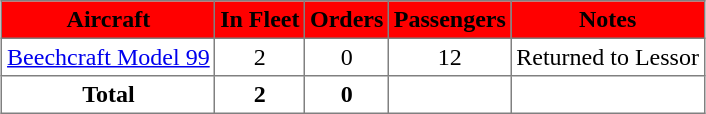<table class="toccolours" border="1" cellpadding="3" style="margin:1em auto; border-collapse:collapse">
<tr bgcolor=red>
<th>Aircraft</th>
<th>In Fleet</th>
<th>Orders</th>
<th>Passengers</th>
<th>Notes</th>
</tr>
<tr>
<td><a href='#'>Beechcraft Model 99</a></td>
<td align=center>2</td>
<td align=center>0</td>
<td align=center>12</td>
<td>Returned to Lessor</td>
</tr>
<tr>
<th>Total</th>
<th>2</th>
<th>0</th>
<th></th>
<th></th>
</tr>
</table>
